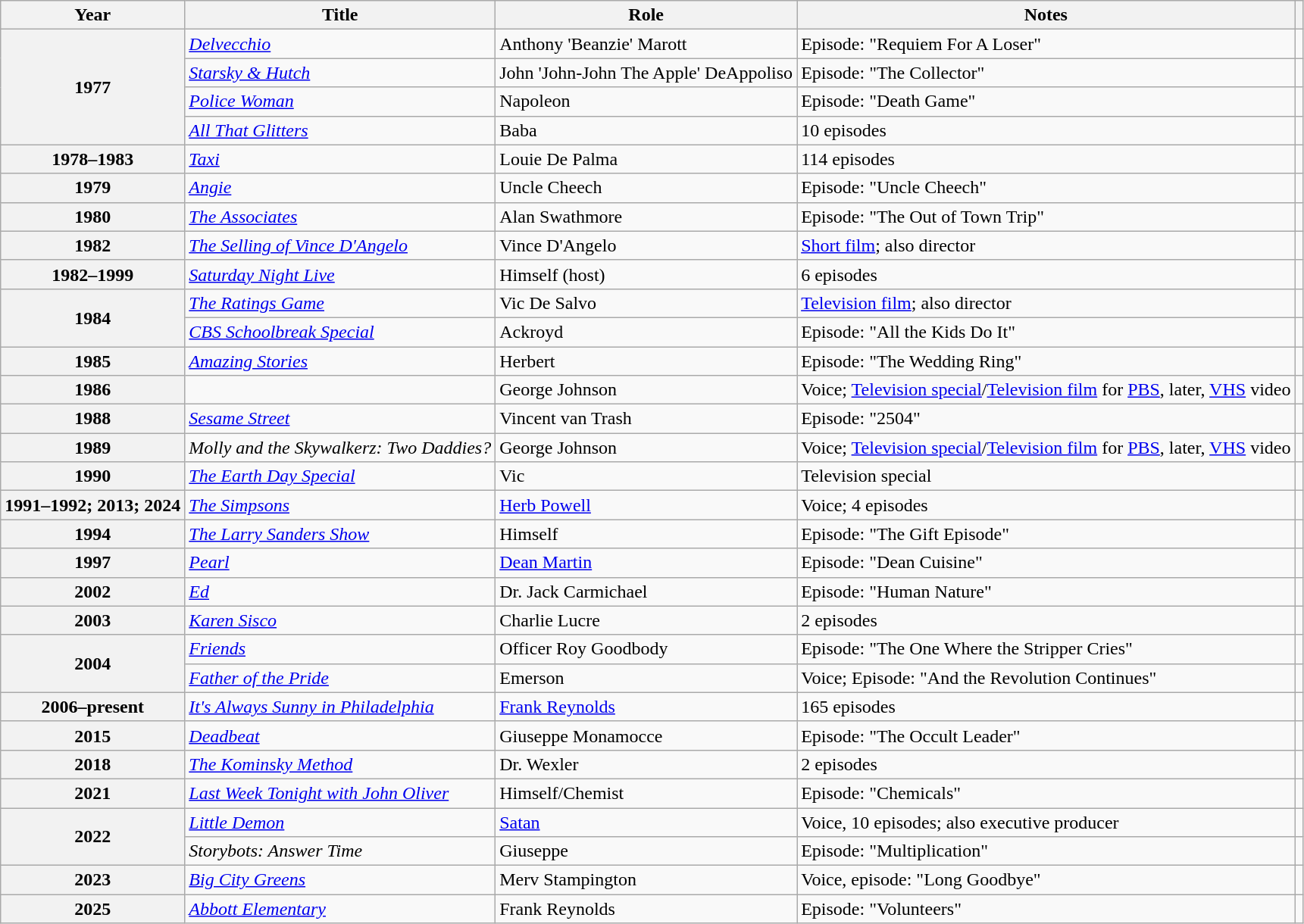<table class="wikitable sortable plainrowheaders">
<tr>
<th scope="col">Year</th>
<th scope="col">Title</th>
<th scope="col">Role</th>
<th scope="col" class="unsortable">Notes</th>
<th scope="col" class="unsortable"></th>
</tr>
<tr>
<th scope="row" rowspan="4">1977</th>
<td><em><a href='#'>Delvecchio</a></em></td>
<td>Anthony 'Beanzie' Marott</td>
<td>Episode: "Requiem For A Loser"</td>
<td></td>
</tr>
<tr>
<td><em><a href='#'>Starsky & Hutch</a></em></td>
<td>John 'John-John The Apple' DeAppoliso</td>
<td>Episode: "The Collector"</td>
<td></td>
</tr>
<tr>
<td><em><a href='#'>Police Woman</a></em></td>
<td>Napoleon</td>
<td>Episode: "Death Game"</td>
<td></td>
</tr>
<tr>
<td><em><a href='#'>All That Glitters</a></em></td>
<td>Baba</td>
<td>10 episodes</td>
<td></td>
</tr>
<tr>
<th scope="row">1978–1983</th>
<td><em><a href='#'>Taxi</a></em></td>
<td>Louie De Palma</td>
<td>114 episodes</td>
<td></td>
</tr>
<tr>
<th scope="row">1979</th>
<td><em><a href='#'>Angie</a></em></td>
<td>Uncle Cheech</td>
<td>Episode: "Uncle Cheech"</td>
<td></td>
</tr>
<tr>
<th scope="row">1980</th>
<td data-sort-value="Associates, The"><em><a href='#'>The Associates</a></em></td>
<td>Alan Swathmore</td>
<td>Episode: "The Out of Town Trip"</td>
<td></td>
</tr>
<tr>
<th scope="row">1982</th>
<td data-sort-value="Selling of Vince D'Angelo, The"><em><a href='#'>The Selling of Vince D'Angelo</a></em></td>
<td>Vince D'Angelo</td>
<td><a href='#'>Short film</a>; also director</td>
<td></td>
</tr>
<tr>
<th scope="row">1982–1999</th>
<td><em><a href='#'>Saturday Night Live</a></em></td>
<td>Himself (host)</td>
<td>6 episodes</td>
<td></td>
</tr>
<tr>
<th scope="row" rowspan="2">1984</th>
<td data-sort-value="Ratings Game, The"><em><a href='#'>The Ratings Game</a></em></td>
<td>Vic De Salvo</td>
<td><a href='#'>Television film</a>; also director</td>
<td></td>
</tr>
<tr>
<td><em><a href='#'>CBS Schoolbreak Special</a></em></td>
<td>Ackroyd</td>
<td>Episode: "All the Kids Do It"</td>
<td></td>
</tr>
<tr>
<th scope="row">1985</th>
<td><em><a href='#'>Amazing Stories</a></em></td>
<td>Herbert</td>
<td>Episode: "The Wedding Ring"</td>
<td></td>
</tr>
<tr>
<th scope="row">1986</th>
<td><em></em></td>
<td>George Johnson</td>
<td>Voice; <a href='#'>Television special</a>/<a href='#'>Television film</a> for <a href='#'>PBS</a>, later, <a href='#'>VHS</a> video</td>
<td></td>
</tr>
<tr>
<th scope="row">1988</th>
<td><em><a href='#'>Sesame Street</a></em></td>
<td>Vincent van Trash</td>
<td>Episode: "2504"</td>
<td></td>
</tr>
<tr>
<th scope="row">1989</th>
<td><em>Molly and the Skywalkerz: Two Daddies?</em></td>
<td>George Johnson</td>
<td>Voice; <a href='#'>Television special</a>/<a href='#'>Television film</a> for <a href='#'>PBS</a>, later, <a href='#'>VHS</a> video</td>
<td></td>
</tr>
<tr>
<th scope="row">1990</th>
<td data-sort-value="Earth Day Special, The"><em><a href='#'>The Earth Day Special</a></em></td>
<td>Vic</td>
<td>Television special</td>
<td></td>
</tr>
<tr>
<th scope="row">1991–1992; 2013; 2024</th>
<td data-sort-value="Simpsons, The"><em><a href='#'>The Simpsons</a></em></td>
<td><a href='#'>Herb Powell</a></td>
<td>Voice; 4 episodes</td>
<td></td>
</tr>
<tr>
<th scope="row">1994</th>
<td data-sort-value="Larry Sanders Show, The"><em><a href='#'>The Larry Sanders Show</a></em></td>
<td>Himself</td>
<td>Episode: "The Gift Episode"</td>
<td></td>
</tr>
<tr>
<th scope="row">1997</th>
<td><em><a href='#'>Pearl</a></em></td>
<td><a href='#'>Dean Martin</a></td>
<td>Episode: "Dean Cuisine"</td>
<td></td>
</tr>
<tr>
<th scope="row">2002</th>
<td><em><a href='#'>Ed</a></em></td>
<td>Dr. Jack Carmichael</td>
<td>Episode: "Human Nature"</td>
<td></td>
</tr>
<tr>
<th scope="row">2003</th>
<td><em><a href='#'>Karen Sisco</a></em></td>
<td>Charlie Lucre</td>
<td>2 episodes</td>
<td></td>
</tr>
<tr>
<th scope="row" rowspan="2">2004</th>
<td><em><a href='#'>Friends</a></em></td>
<td>Officer Roy Goodbody</td>
<td>Episode: "The One Where the Stripper Cries"</td>
<td></td>
</tr>
<tr>
<td><em><a href='#'>Father of the Pride</a></em></td>
<td>Emerson</td>
<td>Voice; Episode: "And the Revolution Continues"</td>
<td></td>
</tr>
<tr>
<th scope="row">2006–present</th>
<td><em><a href='#'>It's Always Sunny in Philadelphia</a></em></td>
<td><a href='#'>Frank Reynolds</a></td>
<td>165 episodes</td>
<td></td>
</tr>
<tr>
<th scope="row">2015</th>
<td><em><a href='#'>Deadbeat</a></em></td>
<td>Giuseppe Monamocce</td>
<td>Episode: "The Occult Leader"</td>
<td></td>
</tr>
<tr>
<th scope="row">2018</th>
<td data-sort-value="Kominsky Method, The"><em><a href='#'>The Kominsky Method</a></em></td>
<td>Dr. Wexler</td>
<td>2 episodes</td>
<td></td>
</tr>
<tr>
<th scope="row">2021</th>
<td><em><a href='#'>Last Week Tonight with John Oliver</a></em></td>
<td>Himself/Chemist</td>
<td>Episode: "Chemicals"</td>
<td></td>
</tr>
<tr>
<th scope="row" rowspan="2">2022</th>
<td><em><a href='#'>Little Demon</a></em></td>
<td><a href='#'>Satan</a></td>
<td>Voice, 10 episodes; also executive producer</td>
<td></td>
</tr>
<tr>
<td><em>Storybots: Answer Time</em></td>
<td>Giuseppe</td>
<td>Episode: "Multiplication"</td>
<td></td>
</tr>
<tr>
<th scope="row">2023</th>
<td><em><a href='#'>Big City Greens</a></em></td>
<td>Merv Stampington</td>
<td>Voice, episode: "Long Goodbye"</td>
<td></td>
</tr>
<tr>
<th scope="row">2025</th>
<td><em><a href='#'>Abbott Elementary</a></em></td>
<td>Frank Reynolds</td>
<td>Episode: "Volunteers"</td>
<td></td>
</tr>
</table>
